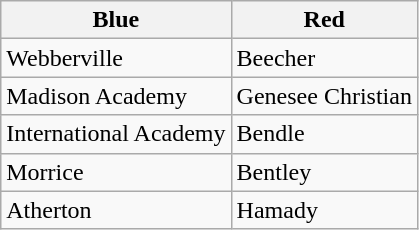<table class="wikitable">
<tr>
<th>Blue</th>
<th>Red</th>
</tr>
<tr>
<td>Webberville</td>
<td>Beecher</td>
</tr>
<tr>
<td>Madison Academy</td>
<td>Genesee Christian</td>
</tr>
<tr>
<td>International Academy</td>
<td>Bendle</td>
</tr>
<tr>
<td>Morrice</td>
<td>Bentley</td>
</tr>
<tr>
<td>Atherton</td>
<td>Hamady</td>
</tr>
</table>
